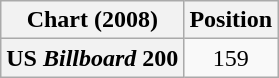<table class="wikitable plainrowheaders">
<tr>
<th scope="col">Chart (2008)</th>
<th scope="col">Position</th>
</tr>
<tr>
<th scope="row">US <em>Billboard</em> 200</th>
<td style="text-align:center;">159</td>
</tr>
</table>
